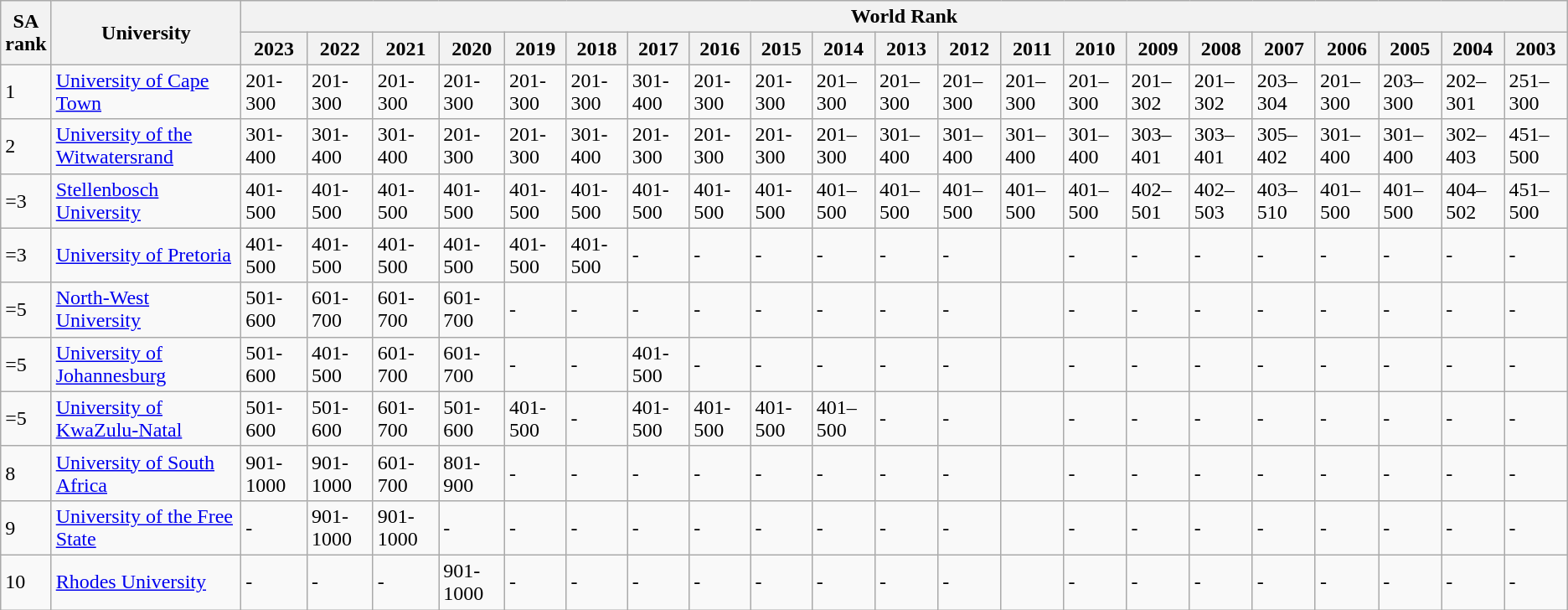<table class="wikitable sortable sort-under-center" style="text-align: centre;">
<tr>
<th rowspan="2">SA<br>rank</th>
<th rowspan="2">University</th>
<th colspan="21">World Rank</th>
</tr>
<tr>
<th>2023</th>
<th>2022</th>
<th>2021</th>
<th>2020</th>
<th>2019</th>
<th>2018</th>
<th>2017</th>
<th>2016</th>
<th>2015</th>
<th>2014</th>
<th>2013</th>
<th>2012</th>
<th>2011</th>
<th>2010</th>
<th>2009</th>
<th>2008</th>
<th>2007</th>
<th>2006</th>
<th>2005</th>
<th>2004</th>
<th>2003</th>
</tr>
<tr>
<td>1</td>
<td><a href='#'>University of Cape Town</a></td>
<td>201-300</td>
<td>201-300</td>
<td>201-300</td>
<td>201-300</td>
<td>201-300</td>
<td>201-300</td>
<td>301-400</td>
<td>201-300</td>
<td>201-300</td>
<td>201–300</td>
<td>201–300</td>
<td>201–300</td>
<td>201–300</td>
<td>201–300</td>
<td>201–302</td>
<td>201–302</td>
<td>203–304</td>
<td>201–300</td>
<td>203–300</td>
<td>202–301</td>
<td>251–300</td>
</tr>
<tr>
<td>2</td>
<td><a href='#'>University of the Witwatersrand</a></td>
<td>301-400</td>
<td>301-400</td>
<td>301-400</td>
<td>201-300</td>
<td>201-300</td>
<td>301-400</td>
<td>201-300</td>
<td>201-300</td>
<td>201-300</td>
<td>201–300</td>
<td>301–400</td>
<td>301–400</td>
<td>301–400</td>
<td>301–400</td>
<td>303–401</td>
<td>303–401</td>
<td>305–402</td>
<td>301–400</td>
<td>301–400</td>
<td>302–403</td>
<td>451–500</td>
</tr>
<tr>
<td>=3</td>
<td><a href='#'>Stellenbosch University</a></td>
<td>401-500</td>
<td>401-500</td>
<td>401-500</td>
<td>401-500</td>
<td>401-500</td>
<td>401-500</td>
<td>401-500</td>
<td>401-500</td>
<td>401-500</td>
<td>401–500</td>
<td>401–500</td>
<td>401–500</td>
<td>401–500</td>
<td>401–500</td>
<td>402–501</td>
<td>402–503</td>
<td>403–510</td>
<td>401–500</td>
<td>401–500</td>
<td>404–502</td>
<td>451–500</td>
</tr>
<tr>
<td>=3</td>
<td><a href='#'>University of Pretoria</a></td>
<td>401-500</td>
<td>401-500</td>
<td>401-500</td>
<td>401-500</td>
<td>401-500</td>
<td>401-500</td>
<td>-</td>
<td>-</td>
<td>-</td>
<td>-</td>
<td>-</td>
<td>-</td>
<td></td>
<td>-</td>
<td>-</td>
<td>-</td>
<td>-</td>
<td>-</td>
<td>-</td>
<td>-</td>
<td>-</td>
</tr>
<tr>
<td>=5</td>
<td><a href='#'>North-West University</a></td>
<td>501-600</td>
<td>601-700</td>
<td>601-700</td>
<td>601-700</td>
<td>-</td>
<td>-</td>
<td>-</td>
<td>-</td>
<td>-</td>
<td>-</td>
<td>-</td>
<td>-</td>
<td></td>
<td>-</td>
<td>-</td>
<td>-</td>
<td>-</td>
<td>-</td>
<td>-</td>
<td>-</td>
<td>-</td>
</tr>
<tr>
<td>=5</td>
<td><a href='#'>University of Johannesburg</a></td>
<td>501-600</td>
<td>401-500</td>
<td>601-700</td>
<td>601-700</td>
<td>-</td>
<td>-</td>
<td>401-500</td>
<td>-</td>
<td>-</td>
<td>-</td>
<td>-</td>
<td>-</td>
<td></td>
<td>-</td>
<td>-</td>
<td>-</td>
<td>-</td>
<td>-</td>
<td>-</td>
<td>-</td>
<td>-</td>
</tr>
<tr>
<td>=5</td>
<td><a href='#'>University of KwaZulu-Natal</a></td>
<td>501-600</td>
<td>501-600</td>
<td>601-700</td>
<td>501-600</td>
<td>401-500</td>
<td>-</td>
<td>401-500</td>
<td>401-500</td>
<td>401-500</td>
<td>401–500</td>
<td>-</td>
<td>-</td>
<td></td>
<td>-</td>
<td>-</td>
<td>-</td>
<td>-</td>
<td>-</td>
<td>-</td>
<td>-</td>
<td>-</td>
</tr>
<tr>
<td>8</td>
<td><a href='#'>University of South Africa</a></td>
<td>901-1000</td>
<td>901-1000</td>
<td>601-700</td>
<td>801-900</td>
<td>-</td>
<td>-</td>
<td>-</td>
<td>-</td>
<td>-</td>
<td>-</td>
<td>-</td>
<td>-</td>
<td></td>
<td>-</td>
<td>-</td>
<td>-</td>
<td>-</td>
<td>-</td>
<td>-</td>
<td>-</td>
<td>-</td>
</tr>
<tr>
<td>9</td>
<td><a href='#'>University of the Free State</a></td>
<td>-</td>
<td>901-1000</td>
<td>901-1000</td>
<td>-</td>
<td>-</td>
<td>-</td>
<td>-</td>
<td>-</td>
<td>-</td>
<td>-</td>
<td>-</td>
<td>-</td>
<td></td>
<td>-</td>
<td>-</td>
<td>-</td>
<td>-</td>
<td>-</td>
<td>-</td>
<td>-</td>
<td>-</td>
</tr>
<tr>
<td>10</td>
<td><a href='#'>Rhodes University</a></td>
<td>-</td>
<td>-</td>
<td>-</td>
<td>901-1000</td>
<td>-</td>
<td>-</td>
<td>-</td>
<td>-</td>
<td>-</td>
<td>-</td>
<td>-</td>
<td>-</td>
<td></td>
<td>-</td>
<td>-</td>
<td>-</td>
<td>-</td>
<td>-</td>
<td>-</td>
<td>-</td>
<td>-</td>
</tr>
</table>
